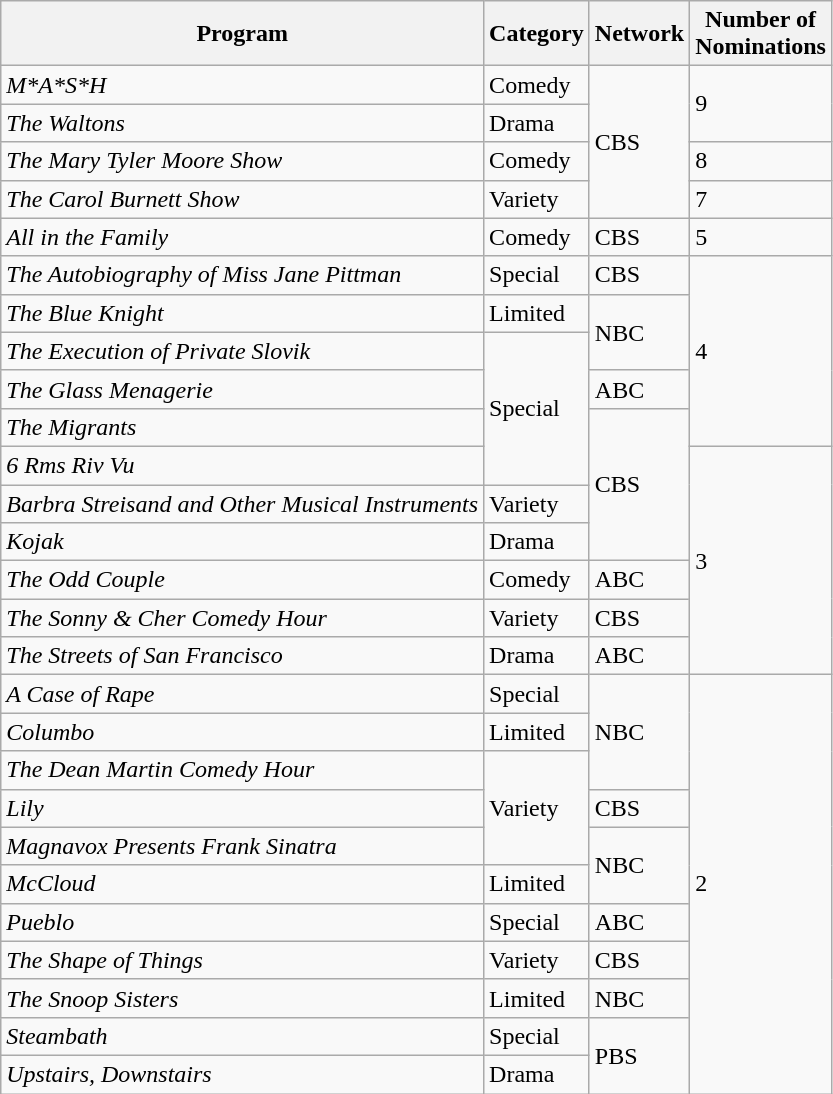<table class="wikitable">
<tr>
<th>Program</th>
<th>Category</th>
<th>Network</th>
<th>Number of<br>Nominations</th>
</tr>
<tr>
<td><em>M*A*S*H</em></td>
<td>Comedy</td>
<td rowspan="4">CBS</td>
<td rowspan="2">9</td>
</tr>
<tr>
<td><em>The Waltons</em></td>
<td>Drama</td>
</tr>
<tr>
<td><em>The Mary Tyler Moore Show</em></td>
<td>Comedy</td>
<td>8</td>
</tr>
<tr>
<td><em>The Carol Burnett Show</em></td>
<td>Variety</td>
<td>7</td>
</tr>
<tr>
<td><em>All in the Family</em></td>
<td>Comedy</td>
<td>CBS</td>
<td>5</td>
</tr>
<tr>
<td><em>The Autobiography of Miss Jane Pittman</em></td>
<td>Special</td>
<td>CBS</td>
<td rowspan="5">4</td>
</tr>
<tr>
<td><em>The Blue Knight</em></td>
<td>Limited</td>
<td rowspan="2">NBC</td>
</tr>
<tr>
<td><em>The Execution of Private Slovik</em></td>
<td rowspan="4">Special</td>
</tr>
<tr>
<td><em>The Glass Menagerie</em></td>
<td>ABC</td>
</tr>
<tr>
<td><em>The Migrants</em></td>
<td rowspan="4">CBS</td>
</tr>
<tr>
<td><em>6 Rms Riv Vu</em></td>
<td rowspan="6">3</td>
</tr>
<tr>
<td><em>Barbra Streisand and Other Musical Instruments</em></td>
<td>Variety</td>
</tr>
<tr>
<td><em>Kojak</em></td>
<td>Drama</td>
</tr>
<tr>
<td><em>The Odd Couple</em></td>
<td>Comedy</td>
<td>ABC</td>
</tr>
<tr>
<td><em>The Sonny & Cher Comedy Hour</em></td>
<td>Variety</td>
<td>CBS</td>
</tr>
<tr>
<td><em>The Streets of San Francisco</em></td>
<td>Drama</td>
<td>ABC</td>
</tr>
<tr>
<td><em>A Case of Rape</em></td>
<td>Special</td>
<td rowspan="3">NBC</td>
<td rowspan="11">2</td>
</tr>
<tr>
<td><em>Columbo</em></td>
<td>Limited</td>
</tr>
<tr>
<td><em>The Dean Martin Comedy Hour</em></td>
<td rowspan="3">Variety</td>
</tr>
<tr>
<td><em>Lily</em></td>
<td>CBS</td>
</tr>
<tr>
<td><em>Magnavox Presents Frank Sinatra</em></td>
<td rowspan="2">NBC</td>
</tr>
<tr>
<td><em>McCloud</em></td>
<td>Limited</td>
</tr>
<tr>
<td><em>Pueblo</em></td>
<td>Special</td>
<td>ABC</td>
</tr>
<tr>
<td><em>The Shape of Things</em></td>
<td>Variety</td>
<td>CBS</td>
</tr>
<tr>
<td><em>The Snoop Sisters</em></td>
<td>Limited</td>
<td>NBC</td>
</tr>
<tr>
<td><em>Steambath</em></td>
<td>Special</td>
<td rowspan="2">PBS</td>
</tr>
<tr>
<td><em>Upstairs, Downstairs</em></td>
<td>Drama</td>
</tr>
</table>
